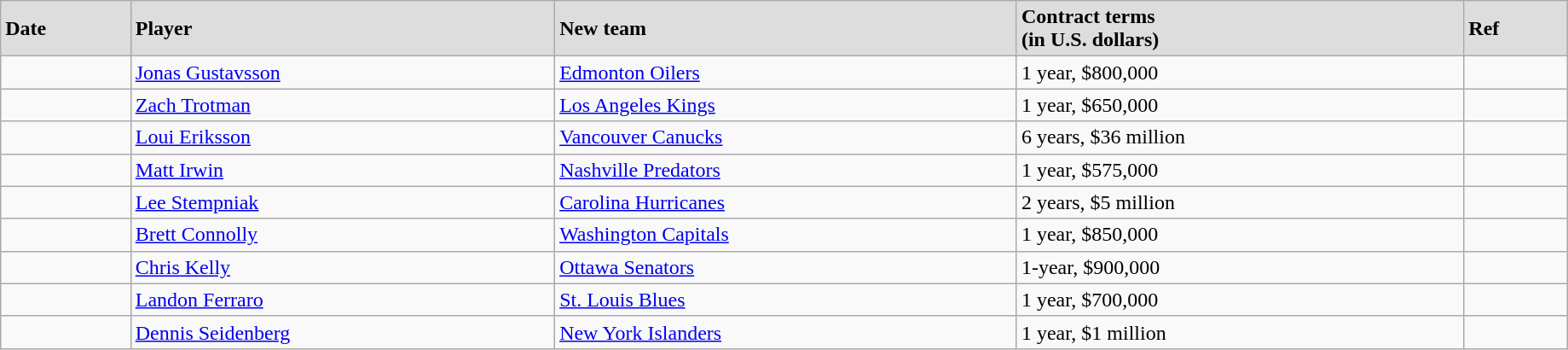<table class="wikitable" width=97%>
<tr style="background:#ddd;">
<td><strong>Date</strong></td>
<td><strong>Player</strong></td>
<td><strong>New team</strong></td>
<td><strong>Contract terms</strong><br><strong>(in U.S. dollars)</strong></td>
<td><strong>Ref</strong></td>
</tr>
<tr>
<td></td>
<td><a href='#'>Jonas Gustavsson</a></td>
<td><a href='#'>Edmonton Oilers</a></td>
<td>1 year, $800,000</td>
<td></td>
</tr>
<tr>
<td></td>
<td><a href='#'>Zach Trotman</a></td>
<td><a href='#'>Los Angeles Kings</a></td>
<td>1 year, $650,000</td>
<td></td>
</tr>
<tr>
<td></td>
<td><a href='#'>Loui Eriksson</a></td>
<td><a href='#'>Vancouver Canucks</a></td>
<td>6 years, $36 million</td>
<td></td>
</tr>
<tr>
<td></td>
<td><a href='#'>Matt Irwin</a></td>
<td><a href='#'>Nashville Predators</a></td>
<td>1 year, $575,000</td>
<td></td>
</tr>
<tr>
<td></td>
<td><a href='#'>Lee Stempniak</a></td>
<td><a href='#'>Carolina Hurricanes</a></td>
<td>2 years, $5 million</td>
<td></td>
</tr>
<tr>
<td></td>
<td><a href='#'>Brett Connolly</a></td>
<td><a href='#'>Washington Capitals</a></td>
<td>1 year, $850,000</td>
<td></td>
</tr>
<tr>
<td></td>
<td><a href='#'>Chris Kelly</a></td>
<td><a href='#'>Ottawa Senators</a></td>
<td>1-year, $900,000</td>
<td></td>
</tr>
<tr>
<td></td>
<td><a href='#'>Landon Ferraro</a></td>
<td><a href='#'>St. Louis Blues</a></td>
<td>1 year, $700,000</td>
<td></td>
</tr>
<tr>
<td></td>
<td><a href='#'>Dennis Seidenberg</a></td>
<td><a href='#'>New York Islanders</a></td>
<td>1 year, $1 million</td>
<td></td>
</tr>
</table>
